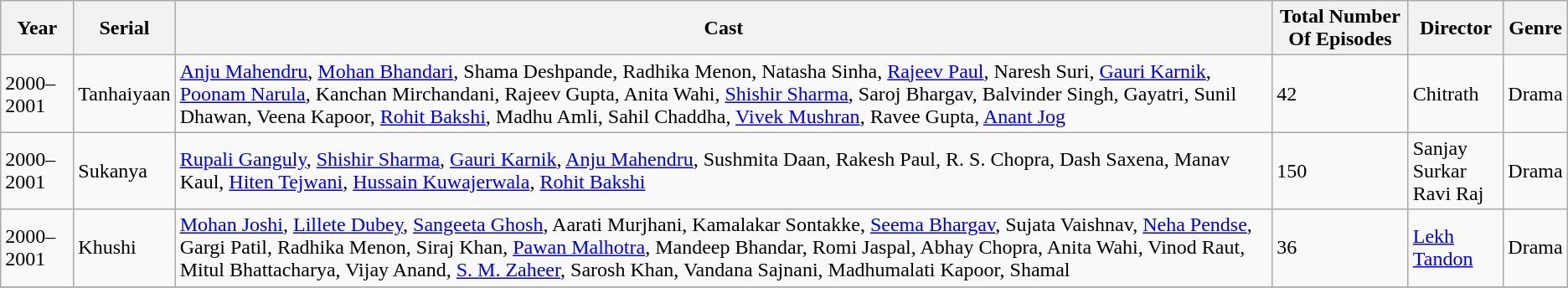<table class="wikitable sortable">
<tr>
<th>Year</th>
<th>Serial</th>
<th>Cast</th>
<th>Total Number Of Episodes</th>
<th>Director</th>
<th>Genre</th>
</tr>
<tr>
<td>2000–2001</td>
<td>Tanhaiyaan</td>
<td><a href='#'>Anju Mahendru</a>, <a href='#'>Mohan Bhandari</a>, Shama Deshpande, Radhika Menon, Natasha Sinha, <a href='#'>Rajeev Paul</a>, Naresh Suri, <a href='#'>Gauri Karnik</a>, <a href='#'>Poonam Narula</a>, Kanchan Mirchandani, Rajeev Gupta, Anita Wahi, <a href='#'>Shishir Sharma</a>, Saroj Bhargav, Balvinder Singh, Gayatri, Sunil Dhawan, Veena Kapoor, <a href='#'> Rohit Bakshi</a>, Madhu Amli, Sahil Chaddha, <a href='#'>Vivek Mushran</a>, Ravee Gupta, <a href='#'>Anant Jog</a></td>
<td>42</td>
<td>Chitrath</td>
<td>Drama</td>
</tr>
<tr>
<td>2000–2001</td>
<td>Sukanya</td>
<td><a href='#'>Rupali Ganguly</a>, <a href='#'>Shishir Sharma</a>, <a href='#'>Gauri Karnik</a>, <a href='#'>Anju Mahendru</a>, Sushmita Daan, Rakesh Paul, R. S. Chopra, Dash Saxena, Manav Kaul, <a href='#'>Hiten Tejwani</a>, <a href='#'>Hussain Kuwajerwala</a>, <a href='#'> Rohit Bakshi</a></td>
<td>150</td>
<td>Sanjay Surkar <br> Ravi Raj</td>
<td>Drama</td>
</tr>
<tr>
<td>2000–2001</td>
<td>Khushi</td>
<td><a href='#'>Mohan Joshi</a>, <a href='#'>Lillete Dubey</a>, <a href='#'>Sangeeta Ghosh</a>, Aarati Murjhani, Kamalakar Sontakke, <a href='#'>Seema Bhargav</a>, Sujata Vaishnav, <a href='#'>Neha Pendse</a>, Gargi Patil, Radhika Menon, Siraj Khan, <a href='#'>Pawan Malhotra</a>, Mandeep Bhandar, Romi Jaspal, Abhay Chopra, Anita Wahi, Vinod Raut, Mitul Bhattacharya, Vijay Anand, <a href='#'>S. M. Zaheer</a>, Sarosh Khan, Vandana Sajnani, Madhumalati Kapoor, Shamal</td>
<td>36</td>
<td><a href='#'>Lekh Tandon</a></td>
<td>Drama</td>
</tr>
<tr>
</tr>
</table>
